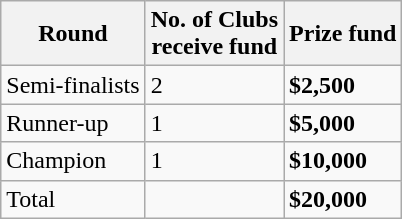<table class="wikitable">
<tr>
<th>Round</th>
<th>No. of Clubs<br>receive fund</th>
<th>Prize fund</th>
</tr>
<tr>
<td>Semi-finalists</td>
<td>2</td>
<td><strong>$2,500</strong></td>
</tr>
<tr>
<td>Runner-up</td>
<td>1</td>
<td><strong>$5,000</strong></td>
</tr>
<tr>
<td>Champion</td>
<td>1</td>
<td><strong>$10,000</strong></td>
</tr>
<tr>
<td>Total</td>
<td></td>
<td><strong>$20,000</strong></td>
</tr>
</table>
